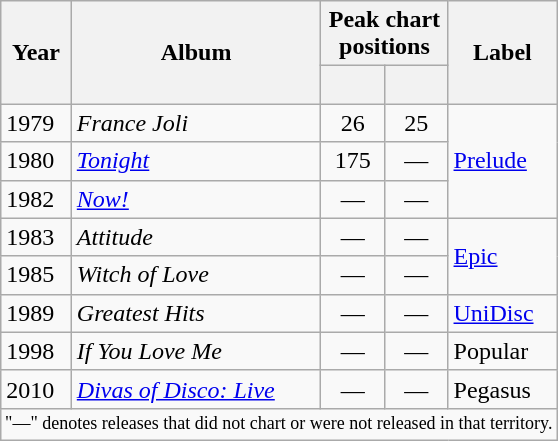<table class="wikitable">
<tr>
<th scope="col" rowspan="2">Year</th>
<th scope="col" rowspan="2">Album</th>
<th scope="col" colspan="2">Peak chart positions</th>
<th scope="col" rowspan="2">Label</th>
</tr>
<tr>
<th style="width:35px;"><br></th>
<th style="width:35px;"><br></th>
</tr>
<tr>
<td>1979</td>
<td><em>France Joli</em> </td>
<td style="text-align:center;">26</td>
<td style="text-align:center;">25</td>
<td rowspan="3"><a href='#'>Prelude</a></td>
</tr>
<tr>
<td>1980</td>
<td><em><a href='#'>Tonight</a></em></td>
<td style="text-align:center;">175</td>
<td style="text-align:center;">—</td>
</tr>
<tr>
<td>1982</td>
<td><em><a href='#'>Now!</a></em></td>
<td style="text-align:center;">—</td>
<td style="text-align:center;">—</td>
</tr>
<tr>
<td>1983</td>
<td><em>Attitude</em></td>
<td style="text-align:center;">—</td>
<td style="text-align:center;">—</td>
<td rowspan="2"><a href='#'>Epic</a></td>
</tr>
<tr>
<td>1985</td>
<td><em>Witch of Love</em></td>
<td style="text-align:center;">—</td>
<td style="text-align:center;">—</td>
</tr>
<tr>
<td>1989</td>
<td><em>Greatest Hits</em></td>
<td style="text-align:center;">—</td>
<td style="text-align:center;">—</td>
<td><a href='#'>UniDisc</a></td>
</tr>
<tr>
<td>1998</td>
<td><em>If You Love Me</em></td>
<td style="text-align:center;">—</td>
<td style="text-align:center;">—</td>
<td>Popular</td>
</tr>
<tr>
<td>2010</td>
<td><em><a href='#'>Divas of Disco: Live</a></em> <br></td>
<td style="text-align:center;">—</td>
<td style="text-align:center;">—</td>
<td>Pegasus</td>
</tr>
<tr>
<td colspan="6" style="text-align:center; font-size:9pt;">"—" denotes releases that did not chart or were not released in that territory.</td>
</tr>
</table>
